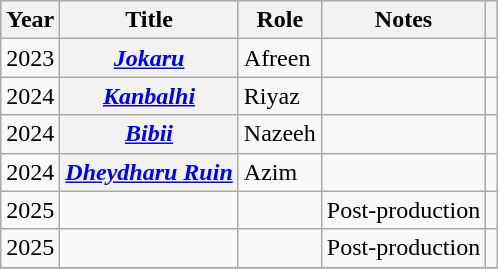<table class="wikitable sortable plainrowheaders">
<tr style="background:#ccc; text-align:center;">
<th scope="col">Year</th>
<th scope="col">Title</th>
<th scope="col">Role</th>
<th scope="col">Notes</th>
<th scope="col" class="unsortable"></th>
</tr>
<tr>
<td>2023</td>
<th scope="row"><em><a href='#'>Jokaru</a></em></th>
<td>Afreen</td>
<td></td>
<td style="text-align: center;"></td>
</tr>
<tr>
<td>2024</td>
<th scope="row"><em><a href='#'>Kanbalhi</a></em></th>
<td>Riyaz</td>
<td></td>
<td style="text-align:center;"></td>
</tr>
<tr>
<td>2024</td>
<th scope="row"><em><a href='#'>Bibii</a></em></th>
<td>Nazeeh</td>
<td></td>
<td style="text-align:center;"></td>
</tr>
<tr>
<td>2024</td>
<th scope="row"><em><a href='#'>Dheydharu Ruin</a></em></th>
<td>Azim</td>
<td></td>
<td style="text-align:center;"></td>
</tr>
<tr>
<td>2025</td>
<td></td>
<td></td>
<td>Post-production</td>
<td style="text-align:center;"></td>
</tr>
<tr>
<td>2025</td>
<td></td>
<td></td>
<td>Post-production</td>
<td style="text-align:center;"></td>
</tr>
<tr>
</tr>
</table>
